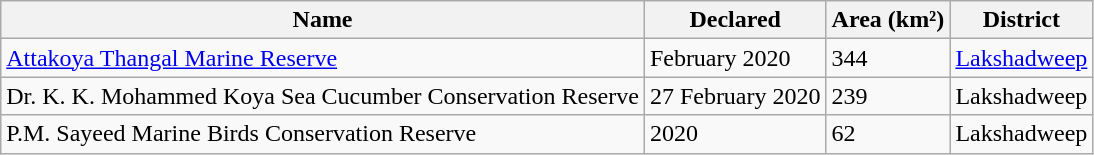<table class="wikitable sortable">
<tr>
<th>Name</th>
<th>Declared</th>
<th>Area (km²)</th>
<th>District</th>
</tr>
<tr>
<td><a href='#'>Attakoya Thangal Marine Reserve</a></td>
<td>February 2020</td>
<td>344</td>
<td><a href='#'>Lakshadweep</a></td>
</tr>
<tr>
<td>Dr. K. K. Mohammed Koya Sea Cucumber Conservation Reserve</td>
<td>27 February 2020</td>
<td>239</td>
<td>Lakshadweep</td>
</tr>
<tr>
<td>P.M. Sayeed Marine Birds Conservation Reserve</td>
<td>2020</td>
<td>62</td>
<td>Lakshadweep</td>
</tr>
</table>
